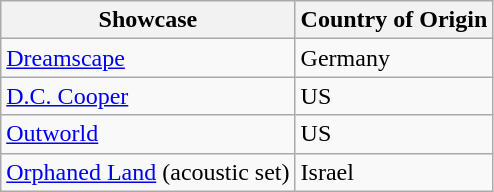<table class="wikitable">
<tr>
<th>Showcase</th>
<th>Country of Origin</th>
</tr>
<tr>
<td><a href='#'>Dreamscape</a></td>
<td>Germany</td>
</tr>
<tr>
<td><a href='#'>D.C. Cooper</a></td>
<td>US</td>
</tr>
<tr>
<td><a href='#'>Outworld</a></td>
<td>US</td>
</tr>
<tr>
<td><a href='#'>Orphaned Land</a> (acoustic set)</td>
<td>Israel</td>
</tr>
</table>
